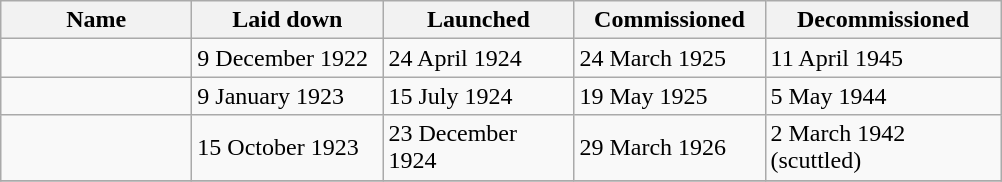<table class="wikitable">
<tr>
<th width="120">Name</th>
<th width="120">Laid down</th>
<th width="120">Launched</th>
<th width="120">Commissioned</th>
<th width="150">Decommissioned</th>
</tr>
<tr>
<td></td>
<td>9 December 1922</td>
<td>24 April 1924</td>
<td>24 March 1925</td>
<td>11 April 1945</td>
</tr>
<tr>
<td></td>
<td>9 January 1923</td>
<td>15 July 1924</td>
<td>19 May 1925</td>
<td>5 May 1944</td>
</tr>
<tr>
<td></td>
<td>15 October 1923</td>
<td>23 December 1924</td>
<td>29 March 1926</td>
<td>2 March 1942 (scuttled)</td>
</tr>
<tr>
</tr>
</table>
